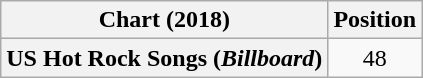<table class="wikitable plainrowheaders" style="text-align:center">
<tr>
<th scope="col">Chart (2018)</th>
<th scope="col">Position</th>
</tr>
<tr>
<th scope="row">US Hot Rock Songs (<em>Billboard</em>)</th>
<td>48</td>
</tr>
</table>
